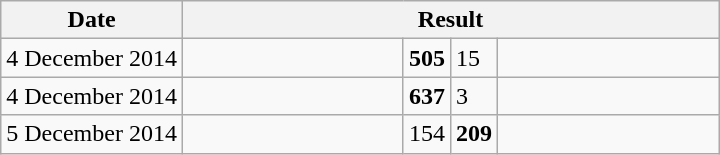<table class="wikitable">
<tr>
<th>Date</th>
<th colspan=4>Result</th>
</tr>
<tr>
<td>4 December 2014</td>
<td width=140px><strong></strong></td>
<td style="text-align:left;"><strong>505</strong></td>
<td>15</td>
<td width=140px style="text-align:left;"></td>
</tr>
<tr>
<td>4 December 2014</td>
<td width=140px><strong></strong></td>
<td style="text-align:left;"><strong>637</strong></td>
<td>3</td>
<td width=140px style="text-align:left;"></td>
</tr>
<tr>
<td>5 December 2014</td>
<td width=140px></td>
<td style="text-align:left;">154</td>
<td><strong>209</strong></td>
<td width=140px style="text-align:left;"><strong></strong></td>
</tr>
</table>
